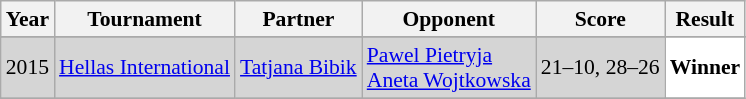<table class="sortable wikitable" style="font-size: 90%;">
<tr>
<th>Year</th>
<th>Tournament</th>
<th>Partner</th>
<th>Opponent</th>
<th>Score</th>
<th>Result</th>
</tr>
<tr>
</tr>
<tr style="background:#D5D5D5">
<td align="center">2015</td>
<td align="left"><a href='#'>Hellas International</a></td>
<td align="left"> <a href='#'>Tatjana Bibik</a></td>
<td align="left"> <a href='#'>Pawel Pietryja</a> <br>  <a href='#'>Aneta Wojtkowska</a></td>
<td align="left">21–10, 28–26</td>
<td style="text-align:left; background:white"> <strong>Winner</strong></td>
</tr>
<tr>
</tr>
</table>
